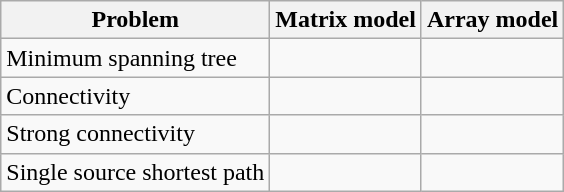<table class="wikitable">
<tr>
<th>Problem</th>
<th>Matrix model</th>
<th>Array model</th>
</tr>
<tr>
<td>Minimum spanning tree</td>
<td></td>
<td></td>
</tr>
<tr>
<td>Connectivity</td>
<td></td>
<td></td>
</tr>
<tr>
<td>Strong connectivity</td>
<td></td>
<td></td>
</tr>
<tr>
<td>Single source shortest path</td>
<td></td>
<td></td>
</tr>
</table>
